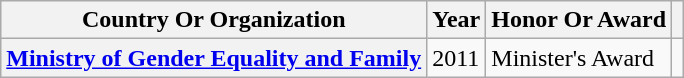<table class="wikitable plainrowheaders">
<tr>
<th scope="col">Country Or Organization</th>
<th scope="col">Year</th>
<th scope="col">Honor Or Award</th>
<th scope="col" class="unsortable"></th>
</tr>
<tr>
<th scope="row"><a href='#'>Ministry of Gender Equality and Family</a></th>
<td>2011</td>
<td>Minister's Award</td>
<td></td>
</tr>
</table>
